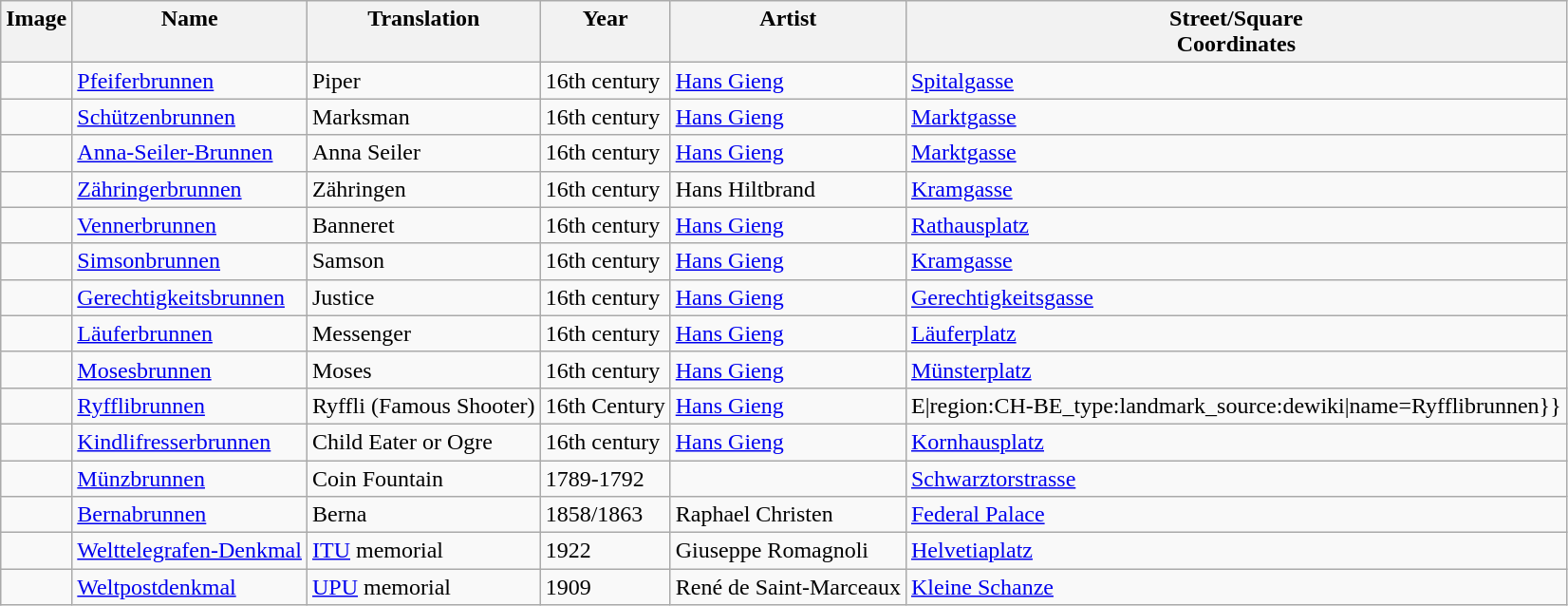<table class="wikitable sortable">
<tr valign=top>
<th class="unsortable">Image</th>
<th>Name</th>
<th>Translation</th>
<th>Year</th>
<th>Artist</th>
<th>Street/Square <br>Coordinates</th>
</tr>
<tr>
<td></td>
<td><a href='#'>Pfeiferbrunnen</a></td>
<td>Piper</td>
<td>16th century</td>
<td><a href='#'>Hans Gieng</a></td>
<td><a href='#'>Spitalgasse</a> <br> </td>
</tr>
<tr>
<td></td>
<td><a href='#'>Schützenbrunnen</a></td>
<td>Marksman</td>
<td>16th century</td>
<td><a href='#'>Hans Gieng</a></td>
<td><a href='#'>Marktgasse</a> <br> </td>
</tr>
<tr>
<td></td>
<td><a href='#'>Anna-Seiler-Brunnen</a></td>
<td>Anna Seiler</td>
<td>16th century</td>
<td><a href='#'>Hans Gieng</a></td>
<td><a href='#'>Marktgasse</a> <br> </td>
</tr>
<tr>
<td></td>
<td><a href='#'>Zähringerbrunnen</a></td>
<td>Zähringen</td>
<td>16th century</td>
<td>Hans Hiltbrand</td>
<td><a href='#'>Kramgasse</a> <br> </td>
</tr>
<tr>
<td></td>
<td><a href='#'>Vennerbrunnen</a></td>
<td>Banneret</td>
<td>16th century</td>
<td><a href='#'>Hans Gieng</a></td>
<td><a href='#'> Rathausplatz</a> <br> </td>
</tr>
<tr>
<td></td>
<td><a href='#'>Simsonbrunnen</a></td>
<td>Samson</td>
<td>16th century</td>
<td><a href='#'>Hans Gieng</a></td>
<td><a href='#'>Kramgasse</a> <br> </td>
</tr>
<tr>
<td></td>
<td><a href='#'>Gerechtigkeitsbrunnen</a></td>
<td>Justice</td>
<td>16th century</td>
<td><a href='#'>Hans Gieng</a></td>
<td><a href='#'>Gerechtigkeitsgasse</a> <br> </td>
</tr>
<tr>
<td></td>
<td><a href='#'>Läuferbrunnen</a></td>
<td>Messenger</td>
<td>16th century</td>
<td><a href='#'>Hans Gieng</a></td>
<td><a href='#'>Läuferplatz</a> <br> </td>
</tr>
<tr>
<td></td>
<td><a href='#'>Mosesbrunnen</a></td>
<td>Moses</td>
<td>16th century</td>
<td><a href='#'>Hans Gieng</a></td>
<td><a href='#'>Münsterplatz</a> <br> </td>
</tr>
<tr>
<td></td>
<td><a href='#'>Ryfflibrunnen</a></td>
<td>Ryffli (Famous Shooter)</td>
<td>16th Century</td>
<td><a href='#'>Hans Gieng</a></td>
<td>E|region:CH-BE_type:landmark_source:dewiki|name=Ryfflibrunnen}}</td>
</tr>
<tr>
<td></td>
<td><a href='#'>Kindlifresserbrunnen</a></td>
<td>Child Eater or Ogre</td>
<td>16th century</td>
<td><a href='#'>Hans Gieng</a></td>
<td><a href='#'>Kornhausplatz</a> <br> </td>
</tr>
<tr>
<td></td>
<td><a href='#'>Münzbrunnen</a></td>
<td>Coin Fountain</td>
<td>1789-1792</td>
<td></td>
<td><a href='#'>Schwarztorstrasse</a></td>
</tr>
<tr>
<td></td>
<td><a href='#'>Bernabrunnen</a></td>
<td>Berna</td>
<td>1858/1863</td>
<td>Raphael Christen</td>
<td><a href='#'>Federal Palace</a> <br> </td>
</tr>
<tr>
<td></td>
<td><a href='#'>Welttelegrafen-Denkmal</a></td>
<td><a href='#'>ITU</a> memorial</td>
<td>1922</td>
<td>Giuseppe Romagnoli</td>
<td><a href='#'>Helvetiaplatz</a> <br> </td>
</tr>
<tr>
<td></td>
<td><a href='#'>Weltpostdenkmal</a></td>
<td><a href='#'>UPU</a> memorial</td>
<td>1909</td>
<td>René de Saint-Marceaux</td>
<td><a href='#'>Kleine Schanze</a> <br> </td>
</tr>
</table>
